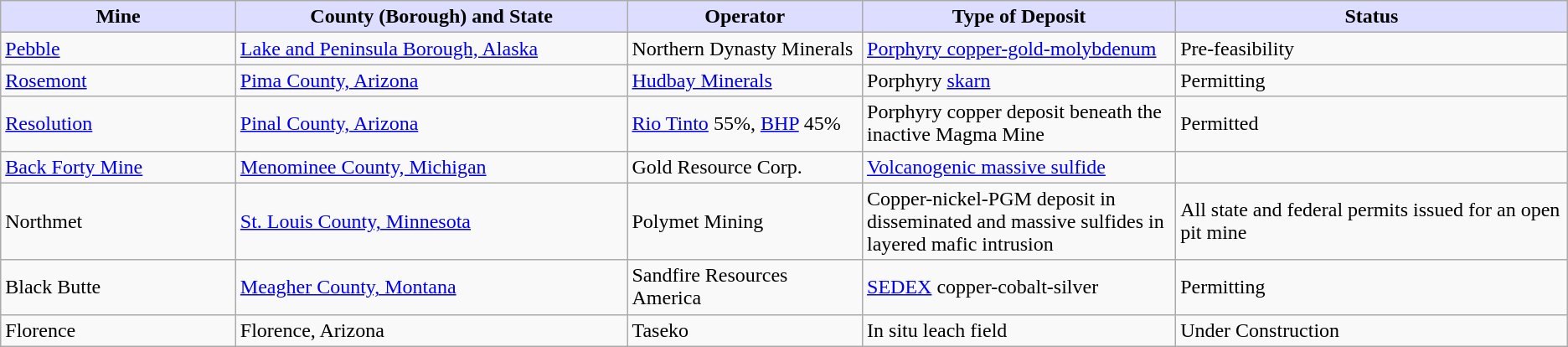<table class="wikitable sortable sortable">
<tr>
<th style="background:#ddf; width:15%;">Mine</th>
<th style="background:#ddf; width:25%;">County (Borough) and State</th>
<th style="background:#ddf; width:15%;">Operator</th>
<th style="background:#ddf; width:20%;">Type of Deposit</th>
<th style="background:#ddf; width:25%;">Status</th>
</tr>
<tr>
<td><a href='#'>Pebble</a></td>
<td><a href='#'>Lake and Peninsula Borough, Alaska</a><br></td>
<td>Northern Dynasty Minerals</td>
<td><a href='#'>Porphyry copper-gold-molybdenum</a></td>
<td>Pre-feasibility</td>
</tr>
<tr>
<td><a href='#'>Rosemont</a></td>
<td><a href='#'>Pima County, Arizona</a><br> </td>
<td><a href='#'>Hudbay Minerals</a></td>
<td>Porphyry <a href='#'>skarn</a></td>
<td>Permitting</td>
</tr>
<tr>
<td><a href='#'>Resolution</a></td>
<td><a href='#'>Pinal County, Arizona</a> <br></td>
<td><a href='#'>Rio Tinto</a> 55%, <a href='#'>BHP</a> 45%</td>
<td>Porphyry copper deposit beneath the inactive Magma Mine</td>
<td>Permitted</td>
</tr>
<tr>
<td><a href='#'>Back Forty Mine</a></td>
<td><a href='#'>Menominee County, Michigan</a> <br></td>
<td>Gold Resource Corp.</td>
<td><a href='#'>Volcanogenic massive sulfide</a></td>
</tr>
<tr>
<td>Northmet</td>
<td><a href='#'>St. Louis County, Minnesota</a></td>
<td>Polymet Mining</td>
<td>Copper-nickel-PGM deposit in disseminated and massive sulfides in layered mafic intrusion</td>
<td>All state and federal permits issued for an open pit mine</td>
</tr>
<tr>
<td>Black Butte</td>
<td><a href='#'>Meagher County, Montana</a></td>
<td>Sandfire Resources America</td>
<td><a href='#'>SEDEX</a> copper-cobalt-silver</td>
<td>Permitting</td>
</tr>
<tr>
<td>Florence</td>
<td>Florence, Arizona</td>
<td>Taseko</td>
<td>In situ leach field</td>
<td>Under Construction</td>
</tr>
</table>
